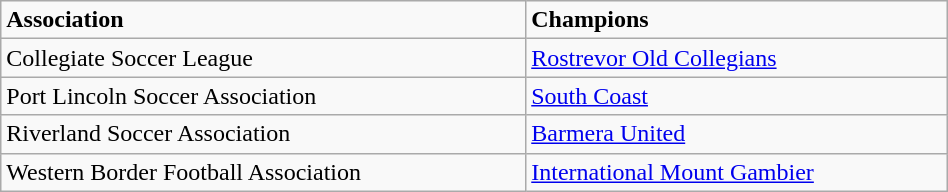<table class="wikitable" style="width: 50%;">
<tr>
<td><strong>Association</strong></td>
<td><strong>Champions</strong></td>
</tr>
<tr>
<td>Collegiate Soccer League</td>
<td><a href='#'>Rostrevor Old Collegians</a></td>
</tr>
<tr>
<td>Port Lincoln Soccer Association</td>
<td><a href='#'>South Coast</a></td>
</tr>
<tr>
<td>Riverland Soccer Association</td>
<td><a href='#'>Barmera United</a></td>
</tr>
<tr>
<td>Western Border Football Association</td>
<td><a href='#'>International Mount Gambier</a></td>
</tr>
</table>
